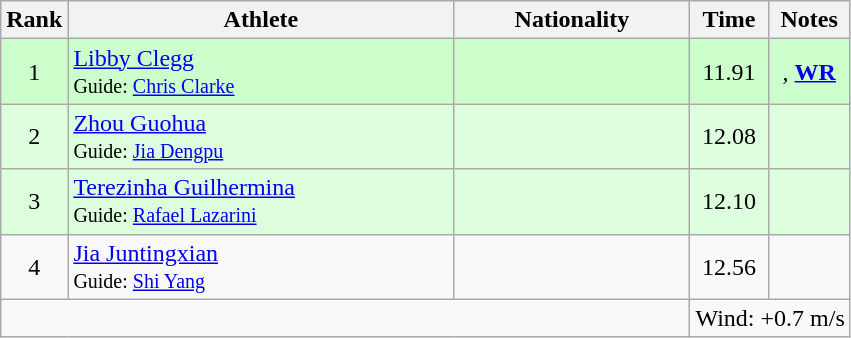<table class="wikitable sortable" style="text-align:center">
<tr>
<th>Rank</th>
<th width=250>Athlete</th>
<th width=150>Nationality</th>
<th>Time</th>
<th>Notes</th>
</tr>
<tr bgcolor=ccffcc>
<td>1</td>
<td style="text-align:left;"><a href='#'>Libby Clegg </a><br><small>Guide: <a href='#'>Chris Clarke</a></small></td>
<td style="text-align:left;"></td>
<td>11.91</td>
<td>, <strong><a href='#'>WR</a></strong></td>
</tr>
<tr bgcolor=ddffdd>
<td>2</td>
<td style="text-align:left;"><a href='#'>Zhou Guohua</a><br><small>Guide: <a href='#'>Jia Dengpu</a></small></td>
<td style="text-align:left;"></td>
<td>12.08</td>
<td></td>
</tr>
<tr bgcolor=ddffdd>
<td>3</td>
<td style="text-align:left;"><a href='#'>Terezinha Guilhermina</a><br><small>Guide: <a href='#'>Rafael Lazarini</a></small></td>
<td style="text-align:left;"></td>
<td>12.10</td>
<td></td>
</tr>
<tr>
<td>4</td>
<td style="text-align:left;"><a href='#'>Jia Juntingxian</a><br><small>Guide: <a href='#'>Shi Yang</a></small></td>
<td style="text-align:left;"></td>
<td>12.56</td>
<td></td>
</tr>
<tr class="sortbottom">
<td colspan=3></td>
<td colspan="2" style="text-align:left;">Wind: +0.7 m/s</td>
</tr>
</table>
